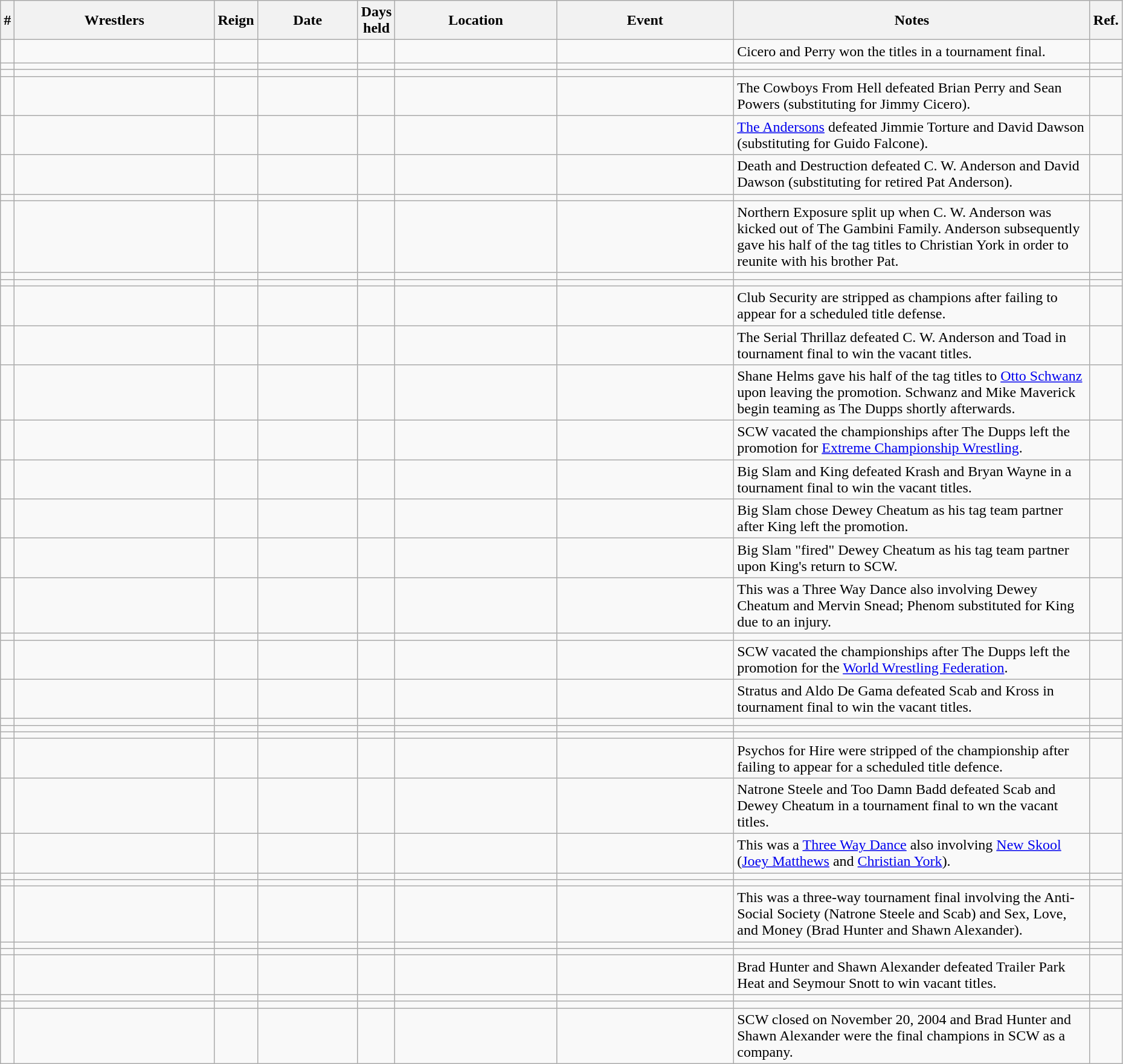<table class="wikitable sortable" width=98% style="text-align:center;">
<tr>
<th width=0%>#</th>
<th width=20%>Wrestlers</th>
<th width=0%>Reign</th>
<th width=10%>Date</th>
<th width=0%>Days<br>held</th>
<th width=16%>Location</th>
<th width=18%>Event</th>
<th width=60% class="unsortable">Notes</th>
<th width=0% class="unsortable">Ref.</th>
</tr>
<tr>
<td></td>
<td></td>
<td></td>
<td></td>
<td></td>
<td></td>
<td></td>
<td align="left">Cicero and Perry won the titles in a tournament final.</td>
<td align="left"></td>
</tr>
<tr>
<td></td>
<td></td>
<td></td>
<td></td>
<td></td>
<td></td>
<td></td>
<td align="left"></td>
<td align="left"></td>
</tr>
<tr>
<td></td>
<td></td>
<td></td>
<td></td>
<td></td>
<td></td>
<td></td>
<td align="left"></td>
<td align="left"></td>
</tr>
<tr>
<td></td>
<td></td>
<td></td>
<td></td>
<td></td>
<td></td>
<td></td>
<td align="left">The Cowboys From Hell defeated Brian Perry and Sean Powers (substituting for Jimmy Cicero).</td>
<td align="left"></td>
</tr>
<tr>
<td></td>
<td></td>
<td></td>
<td></td>
<td></td>
<td></td>
<td></td>
<td align="left"><a href='#'>The Andersons</a> defeated Jimmie Torture and David Dawson (substituting for Guido Falcone).</td>
<td align="left"></td>
</tr>
<tr>
<td></td>
<td></td>
<td></td>
<td></td>
<td></td>
<td></td>
<td></td>
<td align="left">Death and Destruction defeated C. W. Anderson and David Dawson (substituting for retired Pat Anderson).</td>
<td align="left"></td>
</tr>
<tr>
<td></td>
<td></td>
<td></td>
<td></td>
<td></td>
<td></td>
<td></td>
<td align="left"></td>
<td align="left"></td>
</tr>
<tr>
<td></td>
<td></td>
<td></td>
<td></td>
<td></td>
<td></td>
<td></td>
<td align="left">Northern Exposure split up when C. W. Anderson was kicked out of The Gambini Family. Anderson subsequently gave his half of the tag titles to Christian York in order to reunite with his brother Pat.</td>
<td align="left"></td>
</tr>
<tr>
<td></td>
<td></td>
<td></td>
<td></td>
<td></td>
<td></td>
<td></td>
<td align="left"></td>
<td align="left"></td>
</tr>
<tr>
<td></td>
<td></td>
<td></td>
<td></td>
<td></td>
<td></td>
<td></td>
<td align="left"></td>
<td align="left"></td>
</tr>
<tr>
<td></td>
<td></td>
<td></td>
<td></td>
<td></td>
<td></td>
<td></td>
<td align="left">Club Security are stripped as champions after failing to appear for a scheduled title defense.</td>
<td align="left"></td>
</tr>
<tr>
<td></td>
<td></td>
<td></td>
<td></td>
<td></td>
<td></td>
<td></td>
<td align="left">The Serial Thrillaz defeated C. W. Anderson and Toad in tournament final to win the vacant titles.</td>
<td align="left"></td>
</tr>
<tr>
<td></td>
<td></td>
<td></td>
<td></td>
<td></td>
<td></td>
<td></td>
<td align="left">Shane Helms gave his half of the tag titles to <a href='#'>Otto Schwanz</a> upon leaving the promotion. Schwanz and Mike Maverick begin teaming as The Dupps shortly afterwards.</td>
<td align="left"></td>
</tr>
<tr>
<td></td>
<td></td>
<td></td>
<td></td>
<td></td>
<td></td>
<td></td>
<td align="left">SCW vacated the championships after The Dupps left the promotion for <a href='#'>Extreme Championship Wrestling</a>.</td>
<td align="left"></td>
</tr>
<tr>
<td></td>
<td></td>
<td></td>
<td></td>
<td></td>
<td></td>
<td></td>
<td align="left">Big Slam and King defeated Krash and Bryan Wayne in a tournament final to win the vacant titles.</td>
<td align="left"></td>
</tr>
<tr>
<td></td>
<td></td>
<td></td>
<td></td>
<td></td>
<td></td>
<td></td>
<td align="left">Big Slam chose Dewey Cheatum as his tag team partner after King left the promotion.</td>
<td align="left"></td>
</tr>
<tr>
<td></td>
<td></td>
<td></td>
<td></td>
<td></td>
<td></td>
<td></td>
<td align="left">Big Slam "fired" Dewey Cheatum as his tag team partner upon King's return to SCW.</td>
<td align="left"></td>
</tr>
<tr>
<td></td>
<td></td>
<td></td>
<td></td>
<td></td>
<td></td>
<td></td>
<td align="left">This was a Three Way Dance also involving Dewey Cheatum and Mervin Snead; Phenom substituted for King due to an injury.</td>
<td align="left"></td>
</tr>
<tr>
<td></td>
<td></td>
<td></td>
<td></td>
<td></td>
<td></td>
<td></td>
<td align="left"></td>
<td align="left"></td>
</tr>
<tr>
<td></td>
<td></td>
<td></td>
<td></td>
<td></td>
<td></td>
<td></td>
<td align="left">SCW vacated the championships after The Dupps left the promotion for the <a href='#'>World Wrestling Federation</a>.</td>
<td align="left"></td>
</tr>
<tr>
<td></td>
<td></td>
<td></td>
<td></td>
<td></td>
<td></td>
<td></td>
<td align="left">Stratus and Aldo De Gama defeated Scab and Kross in tournament final to win the vacant titles.</td>
<td align="left"></td>
</tr>
<tr>
<td></td>
<td></td>
<td></td>
<td></td>
<td></td>
<td></td>
<td></td>
<td align="left"></td>
<td align="left"></td>
</tr>
<tr>
<td></td>
<td></td>
<td></td>
<td></td>
<td></td>
<td></td>
<td></td>
<td align="left"></td>
<td align="left"></td>
</tr>
<tr>
<td></td>
<td></td>
<td></td>
<td></td>
<td></td>
<td></td>
<td></td>
<td align="left"></td>
<td align="left"></td>
</tr>
<tr>
<td></td>
<td></td>
<td></td>
<td></td>
<td></td>
<td></td>
<td></td>
<td align="left">Psychos for Hire were stripped of the championship after failing to appear for a scheduled title defence.</td>
<td align="left"></td>
</tr>
<tr>
<td></td>
<td></td>
<td></td>
<td></td>
<td></td>
<td></td>
<td></td>
<td align="left">Natrone Steele and Too Damn Badd defeated Scab and Dewey Cheatum in a tournament final to wn the vacant titles.</td>
<td align="left"></td>
</tr>
<tr>
<td></td>
<td></td>
<td></td>
<td></td>
<td></td>
<td></td>
<td></td>
<td align="left">This was a <a href='#'>Three Way Dance</a> also involving <a href='#'>New Skool</a> (<a href='#'>Joey Matthews</a> and <a href='#'>Christian York</a>).</td>
<td align="left"></td>
</tr>
<tr>
<td></td>
<td></td>
<td></td>
<td></td>
<td></td>
<td></td>
<td></td>
<td align="left"></td>
<td align="left"></td>
</tr>
<tr>
<td></td>
<td></td>
<td></td>
<td></td>
<td></td>
<td></td>
<td></td>
<td align="left"></td>
<td align="left"></td>
</tr>
<tr>
<td></td>
<td></td>
<td></td>
<td></td>
<td></td>
<td></td>
<td></td>
<td align="left">This was a three-way tournament final involving the Anti-Social Society (Natrone Steele and Scab) and Sex, Love, and Money (Brad Hunter and Shawn Alexander).</td>
<td align="left"></td>
</tr>
<tr>
<td></td>
<td></td>
<td></td>
<td></td>
<td></td>
<td></td>
<td></td>
<td align="left"></td>
<td align="left"></td>
</tr>
<tr>
<td></td>
<td></td>
<td></td>
<td></td>
<td></td>
<td></td>
<td></td>
<td align="left"></td>
<td align="left"></td>
</tr>
<tr>
<td></td>
<td></td>
<td></td>
<td></td>
<td></td>
<td></td>
<td></td>
<td align="left">Brad Hunter and Shawn Alexander defeated Trailer Park Heat and Seymour Snott to win vacant titles.</td>
<td align="left"></td>
</tr>
<tr>
<td></td>
<td></td>
<td></td>
<td></td>
<td></td>
<td></td>
<td></td>
<td align="left"></td>
<td align="left"></td>
</tr>
<tr>
<td></td>
<td></td>
<td></td>
<td></td>
<td></td>
<td></td>
<td></td>
<td align="left"></td>
<td align="left"></td>
</tr>
<tr>
<td></td>
<td></td>
<td></td>
<td></td>
<td></td>
<td></td>
<td></td>
<td align="left">SCW closed on November 20, 2004 and Brad Hunter and Shawn Alexander were the final champions in SCW as a company.</td>
<td align="left"></td>
</tr>
</table>
